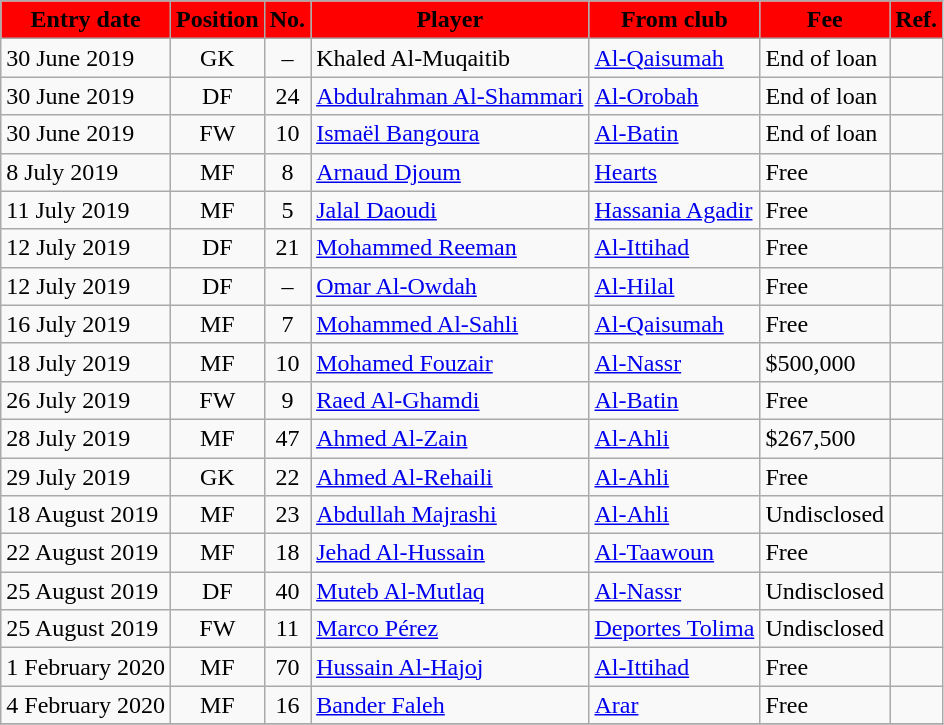<table class="wikitable sortable">
<tr>
<th style="background:red; color:black;"><strong>Entry date</strong></th>
<th style="background:red; color:black;"><strong>Position</strong></th>
<th style="background:red; color:black;"><strong>No.</strong></th>
<th style="background:red; color:black;"><strong>Player</strong></th>
<th style="background:red; color:black;"><strong>From club</strong></th>
<th style="background:red; color:black;"><strong>Fee</strong></th>
<th style="background:red; color:black;"><strong>Ref.</strong></th>
</tr>
<tr>
<td>30 June 2019</td>
<td style="text-align:center;">GK</td>
<td style="text-align:center;">–</td>
<td style="text-align:left;"> Khaled Al-Muqaitib</td>
<td style="text-align:left;"> <a href='#'>Al-Qaisumah</a></td>
<td>End of loan</td>
<td></td>
</tr>
<tr>
<td>30 June 2019</td>
<td style="text-align:center;">DF</td>
<td style="text-align:center;">24</td>
<td style="text-align:left;"> <a href='#'>Abdulrahman Al-Shammari</a></td>
<td style="text-align:left;"> <a href='#'>Al-Orobah</a></td>
<td>End of loan</td>
<td></td>
</tr>
<tr>
<td>30 June 2019</td>
<td style="text-align:center;">FW</td>
<td style="text-align:center;">10</td>
<td style="text-align:left;"> <a href='#'>Ismaël Bangoura</a></td>
<td style="text-align:left;"> <a href='#'>Al-Batin</a></td>
<td>End of loan</td>
<td></td>
</tr>
<tr>
<td>8 July 2019</td>
<td style="text-align:center;">MF</td>
<td style="text-align:center;">8</td>
<td style="text-align:left;"> <a href='#'>Arnaud Djoum</a></td>
<td style="text-align:left;"> <a href='#'>Hearts</a></td>
<td>Free</td>
<td></td>
</tr>
<tr>
<td>11 July 2019</td>
<td style="text-align:center;">MF</td>
<td style="text-align:center;">5</td>
<td style="text-align:left;"> <a href='#'>Jalal Daoudi</a></td>
<td style="text-align:left;"> <a href='#'>Hassania Agadir</a></td>
<td>Free</td>
<td></td>
</tr>
<tr>
<td>12 July 2019</td>
<td style="text-align:center;">DF</td>
<td style="text-align:center;">21</td>
<td style="text-align:left;"> <a href='#'>Mohammed Reeman</a></td>
<td style="text-align:left;"> <a href='#'>Al-Ittihad</a></td>
<td>Free</td>
<td></td>
</tr>
<tr>
<td>12 July 2019</td>
<td style="text-align:center;">DF</td>
<td style="text-align:center;">–</td>
<td style="text-align:left;"> <a href='#'>Omar Al-Owdah</a></td>
<td style="text-align:left;"> <a href='#'>Al-Hilal</a></td>
<td>Free</td>
<td></td>
</tr>
<tr>
<td>16 July 2019</td>
<td style="text-align:center;">MF</td>
<td style="text-align:center;">7</td>
<td style="text-align:left;"> <a href='#'>Mohammed Al-Sahli</a></td>
<td style="text-align:left;"> <a href='#'>Al-Qaisumah</a></td>
<td>Free</td>
<td></td>
</tr>
<tr>
<td>18 July 2019</td>
<td style="text-align:center;">MF</td>
<td style="text-align:center;">10</td>
<td style="text-align:left;"> <a href='#'>Mohamed Fouzair</a></td>
<td style="text-align:left;"> <a href='#'>Al-Nassr</a></td>
<td>$500,000</td>
<td></td>
</tr>
<tr>
<td>26 July 2019</td>
<td style="text-align:center;">FW</td>
<td style="text-align:center;">9</td>
<td style="text-align:left;"> <a href='#'>Raed Al-Ghamdi</a></td>
<td style="text-align:left;"> <a href='#'>Al-Batin</a></td>
<td>Free</td>
<td></td>
</tr>
<tr>
<td>28 July 2019</td>
<td style="text-align:center;">MF</td>
<td style="text-align:center;">47</td>
<td style="text-align:left;"> <a href='#'>Ahmed Al-Zain</a></td>
<td style="text-align:left;"> <a href='#'>Al-Ahli</a></td>
<td>$267,500</td>
<td></td>
</tr>
<tr>
<td>29 July 2019</td>
<td style="text-align:center;">GK</td>
<td style="text-align:center;">22</td>
<td style="text-align:left;"> <a href='#'>Ahmed Al-Rehaili</a></td>
<td style="text-align:left;"> <a href='#'>Al-Ahli</a></td>
<td>Free</td>
<td></td>
</tr>
<tr>
<td>18 August 2019</td>
<td style="text-align:center;">MF</td>
<td style="text-align:center;">23</td>
<td style="text-align:left;"> <a href='#'>Abdullah Majrashi</a></td>
<td style="text-align:left;"> <a href='#'>Al-Ahli</a></td>
<td>Undisclosed</td>
<td></td>
</tr>
<tr>
<td>22 August 2019</td>
<td style="text-align:center;">MF</td>
<td style="text-align:center;">18</td>
<td style="text-align:left;"> <a href='#'>Jehad Al-Hussain</a></td>
<td style="text-align:left;"> <a href='#'>Al-Taawoun</a></td>
<td>Free</td>
<td></td>
</tr>
<tr>
<td>25 August 2019</td>
<td style="text-align:center;">DF</td>
<td style="text-align:center;">40</td>
<td style="text-align:left;"> <a href='#'>Muteb Al-Mutlaq</a></td>
<td style="text-align:left;"> <a href='#'>Al-Nassr</a></td>
<td>Undisclosed</td>
<td></td>
</tr>
<tr>
<td>25 August 2019</td>
<td style="text-align:center;">FW</td>
<td style="text-align:center;">11</td>
<td style="text-align:left;"> <a href='#'>Marco Pérez</a></td>
<td style="text-align:left;"> <a href='#'>Deportes Tolima</a></td>
<td>Undisclosed</td>
<td></td>
</tr>
<tr>
<td>1 February 2020</td>
<td style="text-align:center;">MF</td>
<td style="text-align:center;">70</td>
<td style="text-align:left;"> <a href='#'>Hussain Al-Hajoj</a></td>
<td style="text-align:left;"> <a href='#'>Al-Ittihad</a></td>
<td>Free</td>
<td></td>
</tr>
<tr>
<td>4 February 2020</td>
<td style="text-align:center;">MF</td>
<td style="text-align:center;">16</td>
<td style="text-align:left;"> <a href='#'>Bander Faleh</a></td>
<td style="text-align:left;"> <a href='#'>Arar</a></td>
<td>Free</td>
<td></td>
</tr>
<tr>
</tr>
</table>
